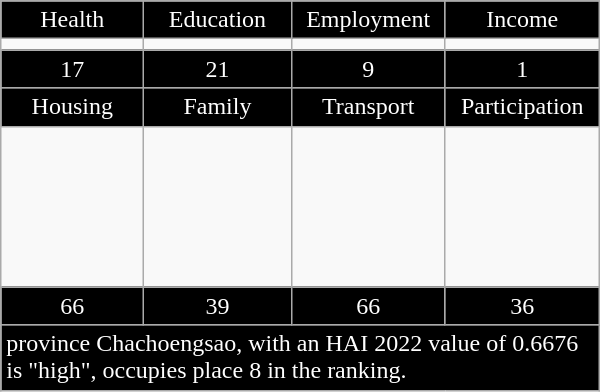<table class="wikitable floatright" style="width:400px;">
<tr>
<td style="text-align:center; width:100px; background:black; color:white;">Health</td>
<td style="text-align:center; width:100px; background:black; color:white;">Education</td>
<td style="text-align:center; width:100px; background:black; color:white;">Employment</td>
<td style="text-align:center; width:100px; background:black; color:white;">Income</td>
</tr>
<tr>
<td></td>
<td></td>
<td></td>
<td></td>
</tr>
<tr>
<td style="text-align:center; background:black; color:white;">17</td>
<td style="text-align:center; background:black; color:white;">21</td>
<td style="text-align:center; background:black; color:white;">9</td>
<td style="text-align:center; background:black; color:white;">1</td>
</tr>
<tr>
<td style="text-align:center; background:black; color:white;">Housing</td>
<td style="text-align:center; background:black; color:white;">Family</td>
<td style="text-align:center; background:black; color:white;">Transport</td>
<td style="text-align:center; background:black; color:white;">Participation</td>
</tr>
<tr>
<td style="height:100px;"></td>
<td></td>
<td></td>
<td></td>
</tr>
<tr>
<td style="text-align:center; background:black; color:white;">66</td>
<td style="text-align:center; background:black; color:white;">39</td>
<td style="text-align:center; background:black; color:white;">66</td>
<td style="text-align:center; background:black; color:white;">36</td>
</tr>
<tr>
<td colspan="4"; style="background:black; color:white;">province Chachoengsao, with an HAI 2022 value of 0.6676 is "high", occupies place 8 in the ranking.</td>
</tr>
</table>
